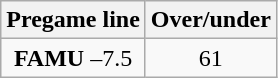<table class="wikitable">
<tr align="center">
<th style=>Pregame line</th>
<th style=>Over/under</th>
</tr>
<tr align="center">
<td><strong>FAMU</strong> –7.5</td>
<td>61</td>
</tr>
</table>
